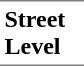<table border=0 cellspacing=0 cellpadding=3>
<tr>
<td style="border-bottom:solid 1px gray;border-top:solid 1px gray;" width=50 valign=top><strong>Street Level</strong></td>
</tr>
</table>
